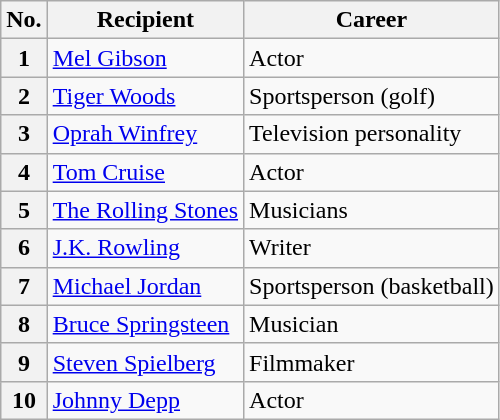<table class="wikitable plainrowheaders">
<tr>
<th scope="col">No.</th>
<th scope="col">Recipient</th>
<th scope="col">Career</th>
</tr>
<tr>
<th scope="row">1</th>
<td> <a href='#'>Mel Gibson</a></td>
<td>Actor</td>
</tr>
<tr>
<th scope="row">2</th>
<td> <a href='#'>Tiger Woods</a></td>
<td>Sportsperson (golf)</td>
</tr>
<tr>
<th scope="row">3</th>
<td> <a href='#'>Oprah Winfrey</a></td>
<td>Television personality</td>
</tr>
<tr>
<th scope="row">4</th>
<td> <a href='#'>Tom Cruise</a></td>
<td>Actor</td>
</tr>
<tr>
<th scope="row">5</th>
<td> <a href='#'>The Rolling Stones</a></td>
<td>Musicians</td>
</tr>
<tr>
<th scope="row">6</th>
<td> <a href='#'>J.K. Rowling</a></td>
<td>Writer</td>
</tr>
<tr>
<th scope="row">7</th>
<td> <a href='#'>Michael Jordan</a></td>
<td>Sportsperson (basketball)</td>
</tr>
<tr>
<th scope="row">8</th>
<td> <a href='#'>Bruce Springsteen</a></td>
<td>Musician</td>
</tr>
<tr>
<th scope="row">9</th>
<td> <a href='#'>Steven Spielberg</a></td>
<td>Filmmaker</td>
</tr>
<tr>
<th scope="row">10</th>
<td> <a href='#'>Johnny Depp</a></td>
<td>Actor</td>
</tr>
</table>
